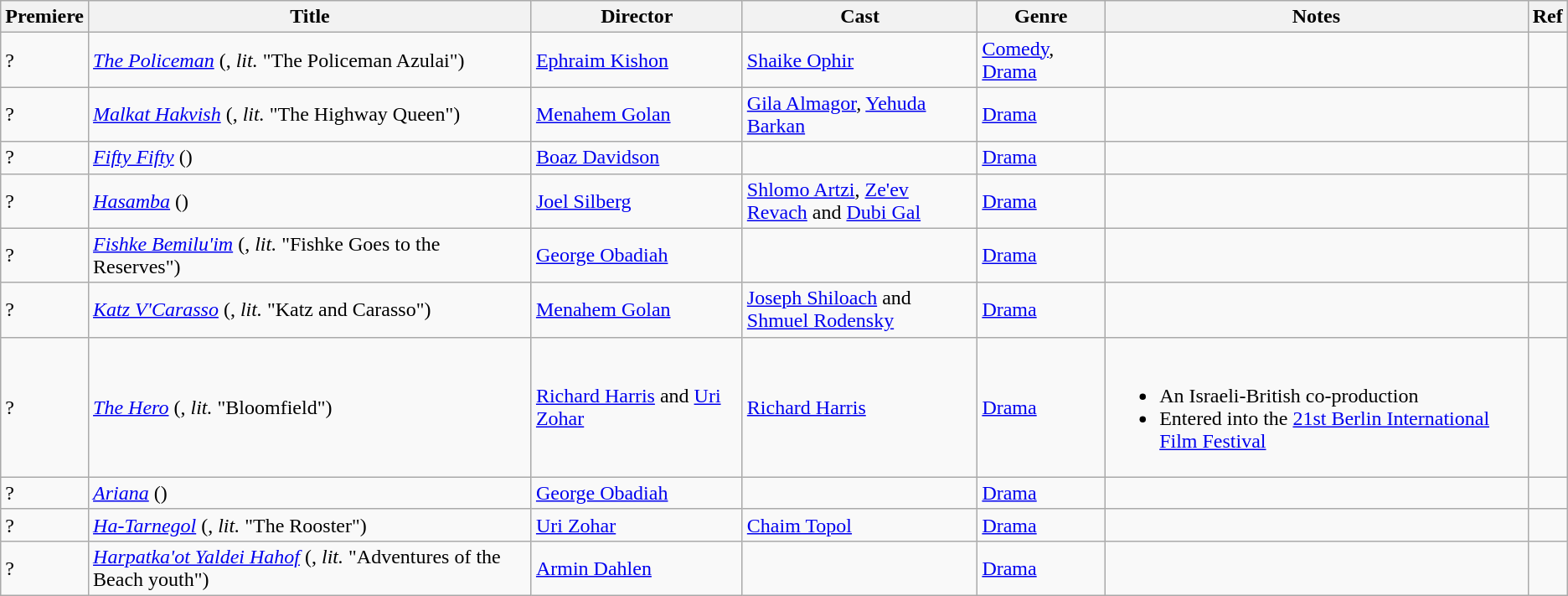<table class="wikitable">
<tr>
<th>Premiere</th>
<th>Title</th>
<th>Director</th>
<th width=15%>Cast</th>
<th>Genre</th>
<th>Notes</th>
<th>Ref</th>
</tr>
<tr>
<td>?</td>
<td><em><a href='#'>The Policeman</a></em> (, <em>lit.</em> "The Policeman Azulai")</td>
<td><a href='#'>Ephraim Kishon</a></td>
<td><a href='#'>Shaike Ophir</a></td>
<td><a href='#'>Comedy</a>, <a href='#'>Drama</a></td>
<td></td>
<td></td>
</tr>
<tr>
<td>?</td>
<td><em><a href='#'>Malkat Hakvish</a></em> (, <em>lit.</em> "The Highway Queen")</td>
<td><a href='#'>Menahem Golan</a></td>
<td><a href='#'>Gila Almagor</a>, <a href='#'>Yehuda Barkan</a></td>
<td><a href='#'>Drama</a></td>
<td></td>
<td></td>
</tr>
<tr>
<td>?</td>
<td><em><a href='#'>Fifty Fifty</a></em> ()</td>
<td><a href='#'>Boaz Davidson</a></td>
<td></td>
<td><a href='#'>Drama</a></td>
<td></td>
<td></td>
</tr>
<tr>
<td>?</td>
<td><em><a href='#'>Hasamba</a></em> ()</td>
<td><a href='#'>Joel Silberg</a></td>
<td><a href='#'>Shlomo Artzi</a>, <a href='#'>Ze'ev Revach</a> and <a href='#'>Dubi Gal</a></td>
<td><a href='#'>Drama</a></td>
<td></td>
<td></td>
</tr>
<tr>
<td>?</td>
<td><em><a href='#'>Fishke Bemilu'im</a></em> (, <em>lit.</em> "Fishke Goes to the Reserves")</td>
<td><a href='#'>George Obadiah</a></td>
<td></td>
<td><a href='#'>Drama</a></td>
<td></td>
<td></td>
</tr>
<tr>
<td>?</td>
<td><em><a href='#'>Katz V'Carasso</a></em> (, <em>lit.</em> "Katz and Carasso")</td>
<td><a href='#'>Menahem Golan</a></td>
<td><a href='#'>Joseph Shiloach</a> and <a href='#'>Shmuel Rodensky</a></td>
<td><a href='#'>Drama</a></td>
<td></td>
<td></td>
</tr>
<tr>
<td>?</td>
<td><em><a href='#'>The Hero</a></em> (, <em>lit.</em> "Bloomfield")</td>
<td><a href='#'>Richard Harris</a> and <a href='#'>Uri Zohar</a></td>
<td><a href='#'>Richard Harris</a></td>
<td><a href='#'>Drama</a></td>
<td><br><ul><li>An Israeli-British co-production</li><li>Entered into the <a href='#'>21st Berlin International Film Festival</a></li></ul></td>
<td></td>
</tr>
<tr>
<td>?</td>
<td><em><a href='#'>Ariana</a></em> ()</td>
<td><a href='#'>George Obadiah</a></td>
<td></td>
<td><a href='#'>Drama</a></td>
<td></td>
<td></td>
</tr>
<tr>
<td>?</td>
<td><em><a href='#'>Ha-Tarnegol</a></em> (, <em>lit.</em> "The Rooster")</td>
<td><a href='#'>Uri Zohar</a></td>
<td><a href='#'>Chaim Topol</a></td>
<td><a href='#'>Drama</a></td>
<td></td>
<td></td>
</tr>
<tr>
<td>?</td>
<td><em><a href='#'>Harpatka'ot Yaldei Hahof</a></em> (, <em>lit.</em> "Adventures of the Beach youth")</td>
<td><a href='#'>Armin Dahlen</a></td>
<td></td>
<td><a href='#'>Drama</a></td>
<td></td>
<td></td>
</tr>
</table>
